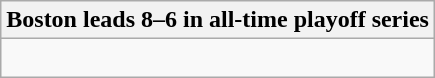<table class="wikitable collapsible collapsed">
<tr>
<th>Boston leads 8–6 in all-time playoff series</th>
</tr>
<tr>
<td><br>












</td>
</tr>
</table>
